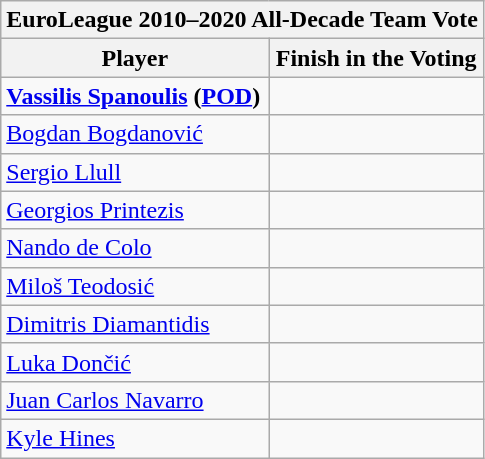<table class="wikitable sortable" style="text-align:left; ">
<tr>
<th colspan="3">EuroLeague 2010–2020 All-Decade Team Vote</th>
</tr>
<tr>
<th>Player</th>
<th>Finish in the Voting</th>
</tr>
<tr>
<td> <strong><a href='#'>Vassilis Spanoulis</a> (<a href='#'>POD</a>)</strong></td>
<td></td>
</tr>
<tr>
<td> <a href='#'>Bogdan Bogdanović</a></td>
<td></td>
</tr>
<tr>
<td> <a href='#'>Sergio Llull</a></td>
<td></td>
</tr>
<tr>
<td> <a href='#'>Georgios Printezis</a></td>
<td></td>
</tr>
<tr>
<td> <a href='#'>Nando de Colo</a></td>
<td></td>
</tr>
<tr>
<td> <a href='#'>Miloš Teodosić</a></td>
<td></td>
</tr>
<tr>
<td> <a href='#'>Dimitris Diamantidis</a></td>
<td></td>
</tr>
<tr>
<td> <a href='#'>Luka Dončić</a></td>
<td></td>
</tr>
<tr>
<td> <a href='#'>Juan Carlos Navarro</a></td>
<td></td>
</tr>
<tr>
<td> <a href='#'>Kyle Hines</a></td>
<td></td>
</tr>
</table>
